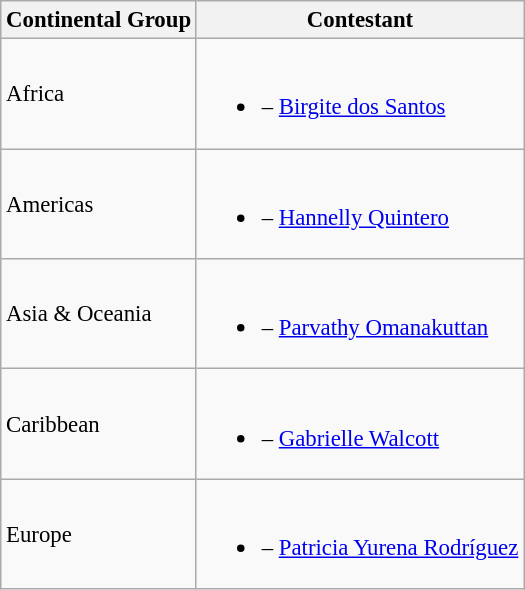<table class="wikitable sortable" style="font-size:95%;">
<tr>
<th>Continental Group</th>
<th>Contestant</th>
</tr>
<tr>
<td>Africa</td>
<td><br><ul><li> – <a href='#'>Birgite dos Santos</a></li></ul></td>
</tr>
<tr>
<td>Americas</td>
<td><br><ul><li> – <a href='#'>Hannelly Quintero</a></li></ul></td>
</tr>
<tr>
<td>Asia & Oceania</td>
<td><br><ul><li> – <a href='#'>Parvathy Omanakuttan</a></li></ul></td>
</tr>
<tr>
<td>Caribbean</td>
<td><br><ul><li> – <a href='#'>Gabrielle Walcott</a></li></ul></td>
</tr>
<tr>
<td>Europe</td>
<td><br><ul><li> – <a href='#'>Patricia Yurena Rodríguez</a></li></ul></td>
</tr>
</table>
